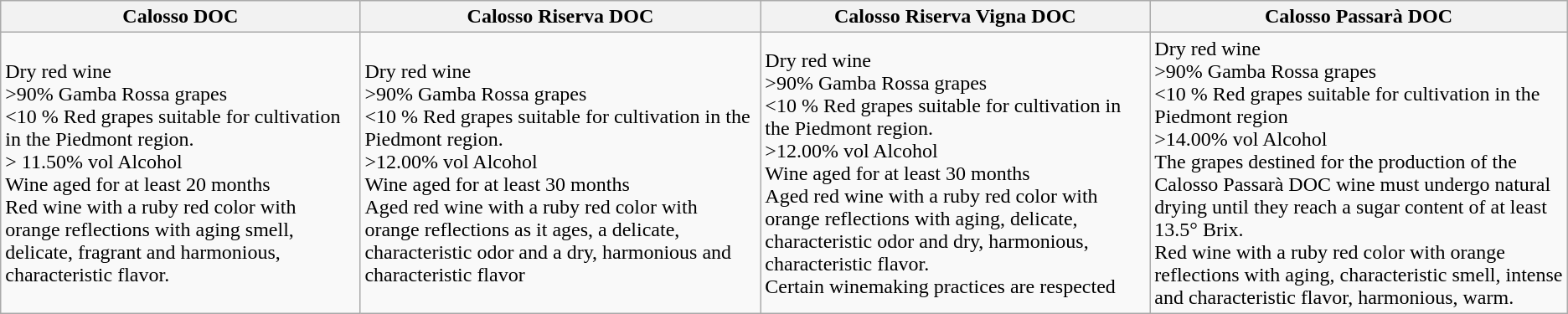<table class="wikitable">
<tr>
<th>Calosso DOC</th>
<th>Calosso Riserva DOC</th>
<th>Calosso Riserva Vigna DOC</th>
<th>Calosso Passarà DOC</th>
</tr>
<tr>
<td>Dry red wine<br>>90% Gamba Rossa  grapes<br><10 % Red  grapes suitable for cultivation in the Piedmont region.<br>> 11.50% vol  Alcohol<br>Wine aged for  at least 20 months<br>Red wine with  a ruby red color with orange reflections with aging smell, delicate, fragrant  and harmonious, characteristic flavor.
<br></td>
<td>Dry red wine<br>>90% Gamba  Rossa grapes<br><10 % Red  grapes suitable for cultivation in the Piedmont region.<br>>12.00% vol  Alcohol<br>Wine aged for  at least 30 months<br>Aged red wine  with a ruby red color with orange reflections as it ages, a delicate,  characteristic odor and a dry, harmonious and characteristic flavor</td>
<td>Dry red wine<br>>90% Gamba  Rossa grapes<br><10 % Red  grapes suitable for cultivation in the Piedmont region.<br>>12.00% vol  Alcohol<br>Wine aged for  at least 30 months<br>Aged red wine  with a ruby red color with orange reflections with aging, delicate,  characteristic odor and dry, harmonious, characteristic flavor.<br>Certain  winemaking practices are respected</td>
<td>Dry red wine<br>>90% Gamba  Rossa grapes<br><10 % Red  grapes suitable for cultivation in the Piedmont region<br>>14.00% vol  Alcohol<br>The grapes  destined for the production of the Calosso Passarà DOC wine must undergo  natural drying until they reach a sugar content of at least 13.5° Brix.<br>Red wine with  a ruby red color with orange reflections with aging, characteristic smell,  intense and characteristic flavor, harmonious, warm.</td>
</tr>
</table>
